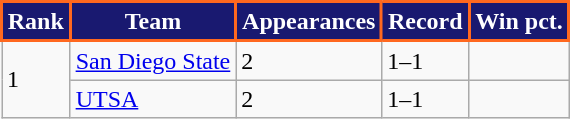<table class="wikitable sortable">
<tr>
<th style="background:#191970; color:#FFFFFF; border: 2px solid #FF681F;">Rank</th>
<th style="background:#191970; color:#FFFFFF; border: 2px solid #FF681F;">Team</th>
<th style="background:#191970; color:#FFFFFF; border: 2px solid #FF681F;">Appearances</th>
<th style="background:#191970; color:#FFFFFF; border: 2px solid #FF681F;">Record</th>
<th style="background:#191970; color:#FFFFFF; border: 2px solid #FF681F;">Win pct.</th>
</tr>
<tr>
<td rowspan=2>1</td>
<td><a href='#'>San Diego State</a></td>
<td>2</td>
<td>1–1</td>
<td></td>
</tr>
<tr>
<td><a href='#'>UTSA</a></td>
<td>2</td>
<td>1–1</td>
<td></td>
</tr>
</table>
